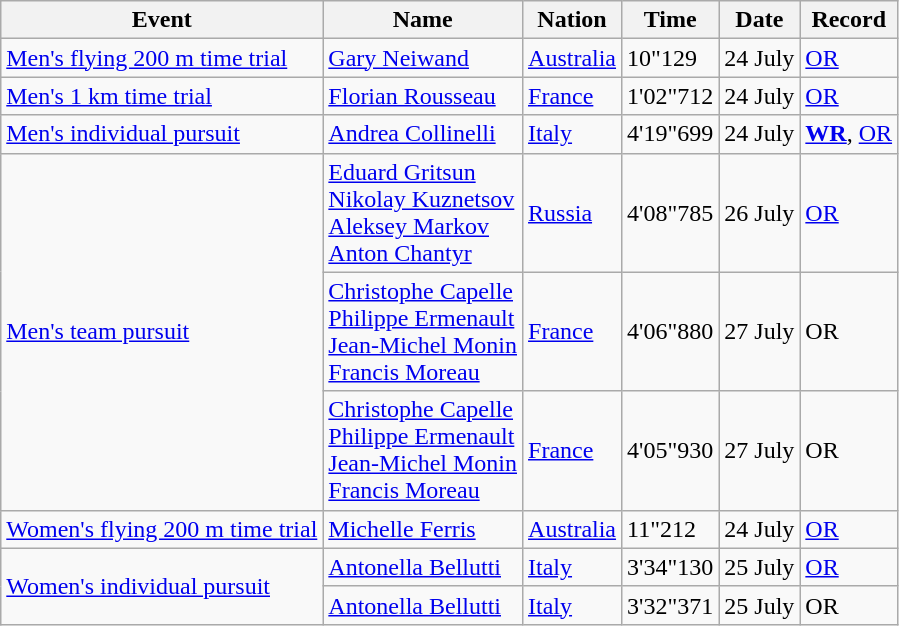<table class="wikitable">
<tr>
<th>Event</th>
<th>Name</th>
<th>Nation</th>
<th>Time</th>
<th>Date</th>
<th>Record</th>
</tr>
<tr>
<td><a href='#'>Men's flying 200 m time trial</a></td>
<td><a href='#'>Gary Neiwand </a></td>
<td><a href='#'>Australia</a></td>
<td>10"129</td>
<td>24 July</td>
<td><a href='#'>OR</a></td>
</tr>
<tr>
<td><a href='#'>Men's 1 km time trial</a></td>
<td><a href='#'>Florian Rousseau </a></td>
<td><a href='#'>France</a></td>
<td>1'02"712</td>
<td>24 July</td>
<td><a href='#'>OR</a></td>
</tr>
<tr>
<td><a href='#'>Men's individual pursuit</a></td>
<td><a href='#'>Andrea Collinelli</a></td>
<td><a href='#'>Italy</a></td>
<td>4'19"699</td>
<td>24 July</td>
<td><strong><a href='#'>WR</a></strong>, <a href='#'>OR</a></td>
</tr>
<tr>
<td rowspan=3><a href='#'>Men's team pursuit</a></td>
<td><a href='#'>Eduard Gritsun</a><br><a href='#'>Nikolay Kuznetsov</a><br><a href='#'>Aleksey Markov</a><br><a href='#'>Anton Chantyr</a></td>
<td><a href='#'>Russia</a></td>
<td>4'08"785</td>
<td>26 July</td>
<td><a href='#'>OR</a></td>
</tr>
<tr>
<td><a href='#'>Christophe Capelle</a><br><a href='#'>Philippe Ermenault</a><br><a href='#'>Jean-Michel Monin</a><br><a href='#'>Francis Moreau</a></td>
<td><a href='#'>France</a></td>
<td>4'06"880</td>
<td>27 July</td>
<td>OR</td>
</tr>
<tr>
<td><a href='#'>Christophe Capelle</a><br><a href='#'>Philippe Ermenault</a><br><a href='#'>Jean-Michel Monin</a><br><a href='#'>Francis Moreau</a></td>
<td><a href='#'>France</a></td>
<td>4'05"930</td>
<td>27 July</td>
<td>OR</td>
</tr>
<tr>
<td><a href='#'>Women's flying 200 m time trial</a></td>
<td><a href='#'>Michelle Ferris</a></td>
<td><a href='#'>Australia</a></td>
<td>11"212</td>
<td>24 July</td>
<td><a href='#'>OR</a></td>
</tr>
<tr>
<td rowspan=2><a href='#'>Women's individual pursuit</a></td>
<td><a href='#'>Antonella Bellutti</a></td>
<td><a href='#'>Italy</a></td>
<td>3'34"130</td>
<td>25 July</td>
<td><a href='#'>OR</a></td>
</tr>
<tr>
<td><a href='#'>Antonella Bellutti</a></td>
<td><a href='#'>Italy</a></td>
<td>3'32"371</td>
<td>25 July</td>
<td>OR</td>
</tr>
</table>
